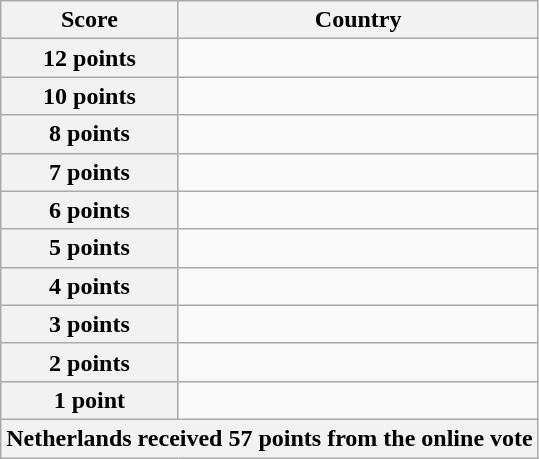<table class="wikitable">
<tr>
<th scope="col" width="33%">Score</th>
<th scope="col">Country</th>
</tr>
<tr>
<th scope="row">12 points</th>
<td></td>
</tr>
<tr>
<th scope="row">10 points</th>
<td></td>
</tr>
<tr>
<th scope="row">8 points</th>
<td></td>
</tr>
<tr>
<th scope="row">7 points</th>
<td></td>
</tr>
<tr>
<th scope="row">6 points</th>
<td></td>
</tr>
<tr>
<th scope="row">5 points</th>
<td></td>
</tr>
<tr>
<th scope="row">4 points</th>
<td></td>
</tr>
<tr>
<th scope="row">3 points</th>
<td></td>
</tr>
<tr>
<th scope="row">2 points</th>
<td></td>
</tr>
<tr>
<th scope="row">1 point</th>
<td></td>
</tr>
<tr>
<th colspan="2">Netherlands received 57 points from the online vote</th>
</tr>
</table>
